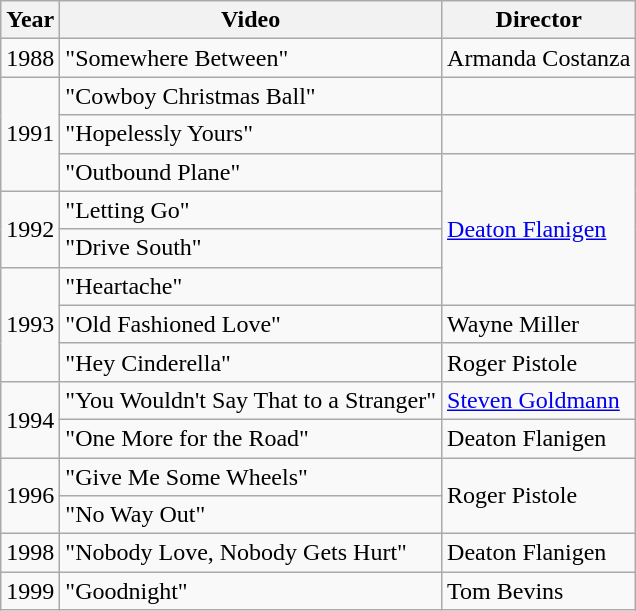<table class="wikitable">
<tr>
<th>Year</th>
<th>Video</th>
<th>Director</th>
</tr>
<tr>
<td>1988</td>
<td>"Somewhere Between"</td>
<td>Armanda Costanza</td>
</tr>
<tr>
<td rowspan=3>1991</td>
<td>"Cowboy Christmas Ball" </td>
<td></td>
</tr>
<tr>
<td>"Hopelessly Yours" </td>
<td></td>
</tr>
<tr>
<td>"Outbound Plane"</td>
<td rowspan="4"><a href='#'>Deaton Flanigen</a></td>
</tr>
<tr>
<td rowspan=2>1992</td>
<td>"Letting Go"</td>
</tr>
<tr>
<td>"Drive South"</td>
</tr>
<tr>
<td rowspan=3>1993</td>
<td>"Heartache"</td>
</tr>
<tr>
<td>"Old Fashioned Love" </td>
<td>Wayne Miller</td>
</tr>
<tr>
<td>"Hey Cinderella"</td>
<td>Roger Pistole</td>
</tr>
<tr>
<td rowspan=2>1994</td>
<td>"You Wouldn't Say That to a Stranger"</td>
<td><a href='#'>Steven Goldmann</a></td>
</tr>
<tr>
<td>"One More for the Road" </td>
<td>Deaton Flanigen</td>
</tr>
<tr>
<td rowspan=2>1996</td>
<td>"Give Me Some Wheels"</td>
<td rowspan="2">Roger Pistole</td>
</tr>
<tr>
<td>"No Way Out"</td>
</tr>
<tr>
<td>1998</td>
<td>"Nobody Love, Nobody Gets Hurt"</td>
<td>Deaton Flanigen</td>
</tr>
<tr>
<td>1999</td>
<td>"Goodnight"</td>
<td>Tom Bevins</td>
</tr>
</table>
